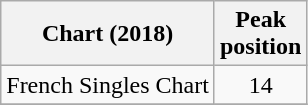<table class="wikitable">
<tr>
<th>Chart (2018)</th>
<th>Peak<br>position</th>
</tr>
<tr>
<td>French Singles Chart</td>
<td align="center">14</td>
</tr>
<tr>
</tr>
</table>
